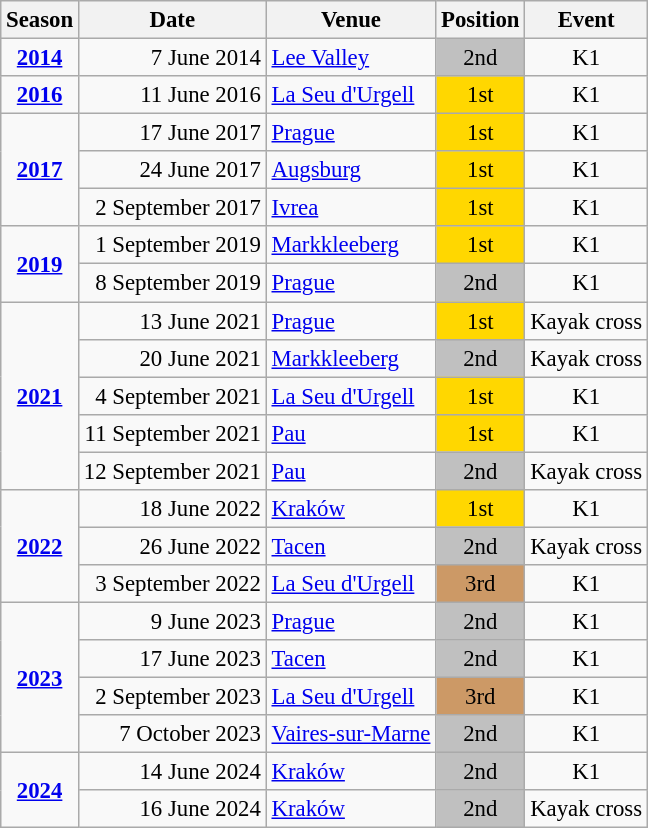<table class="wikitable" style="text-align:center; font-size:95%;">
<tr>
<th>Season</th>
<th>Date</th>
<th>Venue</th>
<th>Position</th>
<th>Event</th>
</tr>
<tr>
<td><strong><a href='#'>2014</a></strong></td>
<td align=right>7 June 2014</td>
<td align=left><a href='#'>Lee Valley</a></td>
<td bgcolor=silver>2nd</td>
<td>K1</td>
</tr>
<tr>
<td><strong><a href='#'>2016</a></strong></td>
<td align=right>11 June 2016</td>
<td align=left><a href='#'>La Seu d'Urgell</a></td>
<td bgcolor=gold>1st</td>
<td>K1</td>
</tr>
<tr>
<td rowspan=3><strong><a href='#'>2017</a></strong></td>
<td align=right>17 June 2017</td>
<td align=left><a href='#'>Prague</a></td>
<td bgcolor=gold>1st</td>
<td>K1</td>
</tr>
<tr>
<td align=right>24 June 2017</td>
<td align=left><a href='#'>Augsburg</a></td>
<td bgcolor=gold>1st</td>
<td>K1</td>
</tr>
<tr>
<td align=right>2 September 2017</td>
<td align=left><a href='#'>Ivrea</a></td>
<td bgcolor=gold>1st</td>
<td>K1</td>
</tr>
<tr>
<td rowspan=2><strong><a href='#'>2019</a></strong></td>
<td align=right>1 September 2019</td>
<td align=left><a href='#'>Markkleeberg</a></td>
<td bgcolor=gold>1st</td>
<td>K1</td>
</tr>
<tr>
<td align=right>8 September 2019</td>
<td align=left><a href='#'>Prague</a></td>
<td bgcolor=silver>2nd</td>
<td>K1</td>
</tr>
<tr>
<td rowspan=5><strong><a href='#'>2021</a></strong></td>
<td align=right>13 June 2021</td>
<td align=left><a href='#'>Prague</a></td>
<td bgcolor=gold>1st</td>
<td>Kayak cross</td>
</tr>
<tr>
<td align=right>20 June 2021</td>
<td align=left><a href='#'>Markkleeberg</a></td>
<td bgcolor=silver>2nd</td>
<td>Kayak cross</td>
</tr>
<tr>
<td align=right>4 September 2021</td>
<td align=left><a href='#'>La Seu d'Urgell</a></td>
<td bgcolor=gold>1st</td>
<td>K1</td>
</tr>
<tr>
<td align=right>11 September 2021</td>
<td align=left><a href='#'>Pau</a></td>
<td bgcolor=gold>1st</td>
<td>K1</td>
</tr>
<tr>
<td align=right>12 September 2021</td>
<td align=left><a href='#'>Pau</a></td>
<td bgcolor=silver>2nd</td>
<td>Kayak cross</td>
</tr>
<tr>
<td rowspan=3><strong><a href='#'>2022</a></strong></td>
<td align=right>18 June 2022</td>
<td align=left><a href='#'>Kraków</a></td>
<td bgcolor=gold>1st</td>
<td>K1</td>
</tr>
<tr>
<td align=right>26 June 2022</td>
<td align=left><a href='#'>Tacen</a></td>
<td bgcolor=silver>2nd</td>
<td>Kayak cross</td>
</tr>
<tr>
<td align=right>3 September 2022</td>
<td align=left><a href='#'>La Seu d'Urgell</a></td>
<td bgcolor=cc9966>3rd</td>
<td>K1</td>
</tr>
<tr>
<td rowspan=4><strong><a href='#'>2023</a></strong></td>
<td align=right>9 June 2023</td>
<td align=left><a href='#'>Prague</a></td>
<td bgcolor=silver>2nd</td>
<td>K1</td>
</tr>
<tr>
<td align=right>17 June 2023</td>
<td align=left><a href='#'>Tacen</a></td>
<td bgcolor=silver>2nd</td>
<td>K1</td>
</tr>
<tr>
<td align=right>2 September 2023</td>
<td align=left><a href='#'>La Seu d'Urgell</a></td>
<td bgcolor=cc9966>3rd</td>
<td>K1</td>
</tr>
<tr>
<td align=right>7 October 2023</td>
<td align=left><a href='#'>Vaires-sur-Marne</a></td>
<td bgcolor=silver>2nd</td>
<td>K1</td>
</tr>
<tr>
<td rowspan=2><strong><a href='#'>2024</a></strong></td>
<td align=right>14 June 2024</td>
<td align=left><a href='#'>Kraków</a></td>
<td bgcolor=silver>2nd</td>
<td>K1</td>
</tr>
<tr>
<td align=right>16 June 2024</td>
<td align=left><a href='#'>Kraków</a></td>
<td bgcolor=silver>2nd</td>
<td>Kayak cross</td>
</tr>
</table>
